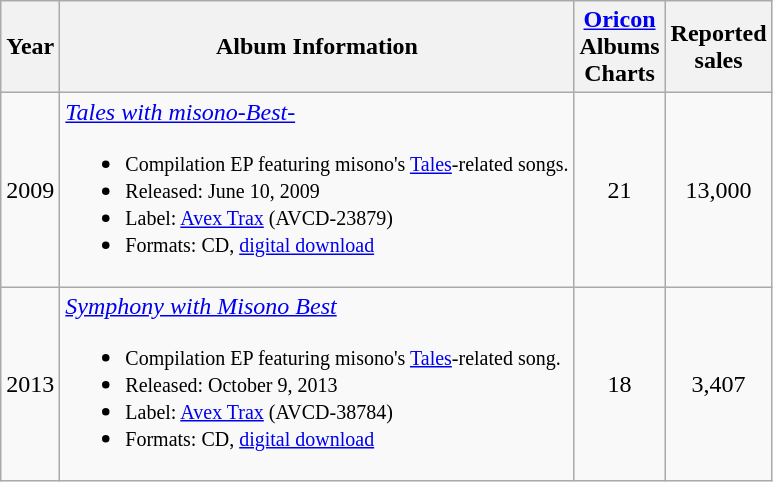<table class="wikitable">
<tr>
<th rowspan="1">Year</th>
<th rowspan="1">Album Information</th>
<th colspan="1"><a href='#'>Oricon</a><br>Albums<br>Charts<br></th>
<th colspan="1">Reported<br>sales<br></th>
</tr>
<tr>
<td align="center">2009</td>
<td><em><a href='#'>Tales with misono-Best-</a></em><br><ul><li><small>Compilation EP featuring misono's <a href='#'>Tales</a>-related songs.</small></li><li><small>Released: June 10, 2009</small></li><li><small>Label: <a href='#'>Avex Trax</a> (AVCD-23879)</small></li><li><small>Formats: CD, <a href='#'>digital download</a></small></li></ul></td>
<td align="center">21</td>
<td align="center">13,000</td>
</tr>
<tr>
<td>2013</td>
<td><em><a href='#'>Symphony with Misono Best</a></em><br><ul><li><small>Compilation EP featuring misono's <a href='#'>Tales</a>-related song.</small></li><li><small>Released: October 9, 2013</small></li><li><small>Label: <a href='#'>Avex Trax</a> (AVCD-38784)</small></li><li><small>Formats: CD, <a href='#'>digital download</a></small></li></ul></td>
<td align="center">18</td>
<td align="center">3,407</td>
</tr>
</table>
